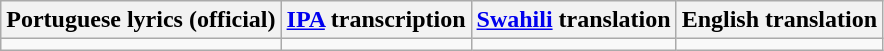<table class="wikitable">
<tr>
<th>Portuguese lyrics (official)</th>
<th><a href='#'>IPA</a> transcription</th>
<th><a href='#'>Swahili</a> translation</th>
<th>English translation</th>
</tr>
<tr style="vertical-align:top; white-space:nowrap;">
<td></td>
<td></td>
<td></td>
<td></td>
</tr>
</table>
